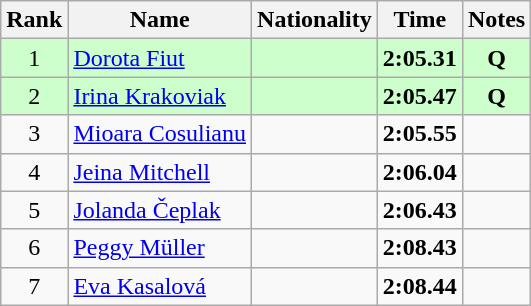<table class="wikitable sortable" style="text-align:center">
<tr>
<th>Rank</th>
<th>Name</th>
<th>Nationality</th>
<th>Time</th>
<th>Notes</th>
</tr>
<tr bgcolor=ccffcc>
<td>1</td>
<td align=left><a href='#'>Dorota Fiut</a></td>
<td align=left></td>
<td><strong>2:05.31</strong></td>
<td><strong>Q</strong></td>
</tr>
<tr bgcolor=ccffcc>
<td>2</td>
<td align=left><a href='#'>Irina Krakoviak</a></td>
<td align=left></td>
<td><strong>2:05.47</strong></td>
<td><strong>Q</strong></td>
</tr>
<tr>
<td>3</td>
<td align=left><a href='#'>Mioara Cosulianu</a></td>
<td align=left></td>
<td><strong>2:05.55</strong></td>
<td></td>
</tr>
<tr>
<td>4</td>
<td align=left><a href='#'>Jeina Mitchell</a></td>
<td align=left></td>
<td><strong>2:06.04</strong></td>
<td></td>
</tr>
<tr>
<td>5</td>
<td align=left><a href='#'>Jolanda Čeplak</a></td>
<td align=left></td>
<td><strong>2:06.43</strong></td>
<td></td>
</tr>
<tr>
<td>6</td>
<td align=left><a href='#'>Peggy Müller</a></td>
<td align=left></td>
<td><strong>2:08.43</strong></td>
<td></td>
</tr>
<tr>
<td>7</td>
<td align=left><a href='#'>Eva Kasalová</a></td>
<td align=left></td>
<td><strong>2:08.44</strong></td>
<td></td>
</tr>
</table>
